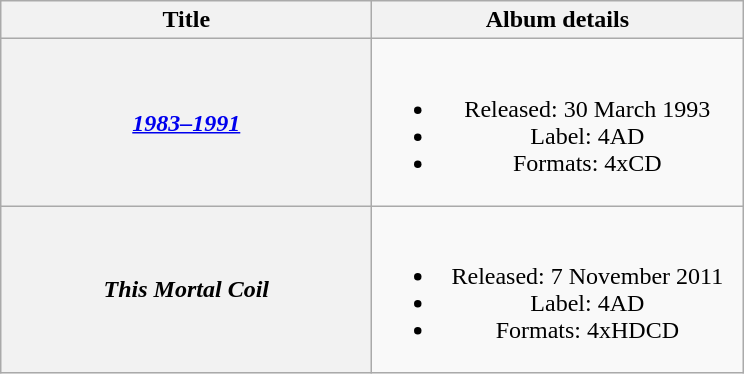<table class="wikitable plainrowheaders" style="text-align:center;">
<tr>
<th scope="col" style="width:15em;">Title</th>
<th scope="col" style="width:15em;">Album details</th>
</tr>
<tr>
<th scope="row"><em><a href='#'>1983–1991</a></em></th>
<td><br><ul><li>Released: 30 March 1993</li><li>Label: 4AD</li><li>Formats: 4xCD</li></ul></td>
</tr>
<tr>
<th scope="row"><em>This Mortal Coil</em></th>
<td><br><ul><li>Released: 7 November 2011</li><li>Label: 4AD</li><li>Formats: 4xHDCD</li></ul></td>
</tr>
</table>
